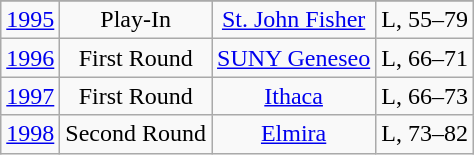<table class="wikitable" style="text-align:center">
<tr>
</tr>
<tr>
<td><a href='#'>1995</a></td>
<td>Play-In</td>
<td><a href='#'>St. John Fisher</a></td>
<td>L, 55–79</td>
</tr>
<tr>
<td><a href='#'>1996</a></td>
<td>First Round</td>
<td><a href='#'>SUNY Geneseo</a></td>
<td>L, 66–71</td>
</tr>
<tr>
<td><a href='#'>1997</a></td>
<td>First Round</td>
<td><a href='#'>Ithaca</a></td>
<td>L, 66–73</td>
</tr>
<tr>
<td><a href='#'>1998</a></td>
<td>Second Round</td>
<td><a href='#'>Elmira</a></td>
<td>L, 73–82</td>
</tr>
</table>
